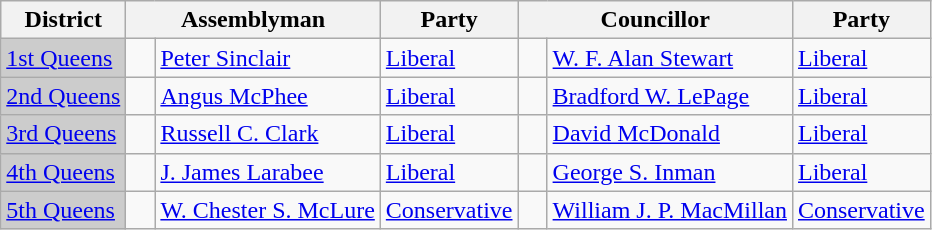<table class="wikitable">
<tr>
<th>District</th>
<th colspan="2">Assemblyman</th>
<th>Party</th>
<th colspan="2">Councillor</th>
<th>Party</th>
</tr>
<tr>
<td bgcolor="CCCCCC"><a href='#'>1st Queens</a></td>
<td>   </td>
<td><a href='#'>Peter Sinclair</a></td>
<td><a href='#'>Liberal</a></td>
<td>   </td>
<td><a href='#'>W. F. Alan Stewart</a></td>
<td><a href='#'>Liberal</a></td>
</tr>
<tr>
<td bgcolor="CCCCCC"><a href='#'>2nd Queens</a></td>
<td>   </td>
<td><a href='#'>Angus McPhee</a></td>
<td><a href='#'>Liberal</a></td>
<td>   </td>
<td><a href='#'>Bradford W. LePage</a></td>
<td><a href='#'>Liberal</a></td>
</tr>
<tr>
<td bgcolor="CCCCCC"><a href='#'>3rd Queens</a></td>
<td>   </td>
<td><a href='#'>Russell C. Clark</a></td>
<td><a href='#'>Liberal</a></td>
<td>   </td>
<td><a href='#'>David McDonald</a></td>
<td><a href='#'>Liberal</a></td>
</tr>
<tr>
<td bgcolor="CCCCCC"><a href='#'>4th Queens</a></td>
<td>   </td>
<td><a href='#'>J. James Larabee</a></td>
<td><a href='#'>Liberal</a></td>
<td>   </td>
<td><a href='#'>George S. Inman</a></td>
<td><a href='#'>Liberal</a></td>
</tr>
<tr>
<td bgcolor="CCCCCC"><a href='#'>5th Queens</a></td>
<td>   </td>
<td><a href='#'>W. Chester S. McLure</a></td>
<td><a href='#'>Conservative</a></td>
<td>   </td>
<td><a href='#'>William J. P. MacMillan</a></td>
<td><a href='#'>Conservative</a></td>
</tr>
</table>
